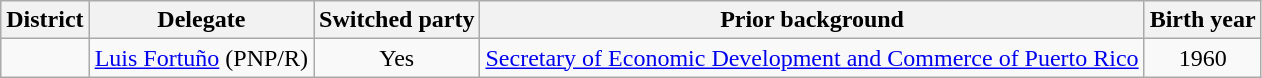<table class="sortable wikitable">
<tr>
<th>District</th>
<th>Delegate</th>
<th>Switched party</th>
<th>Prior background</th>
<th>Birth year</th>
</tr>
<tr align=center>
<td></td>
<td><a href='#'>Luis Fortuño</a> (PNP/R)</td>
<td>Yes</td>
<td><a href='#'>Secretary of Economic Development and Commerce of Puerto Rico</a></td>
<td>1960</td>
</tr>
</table>
